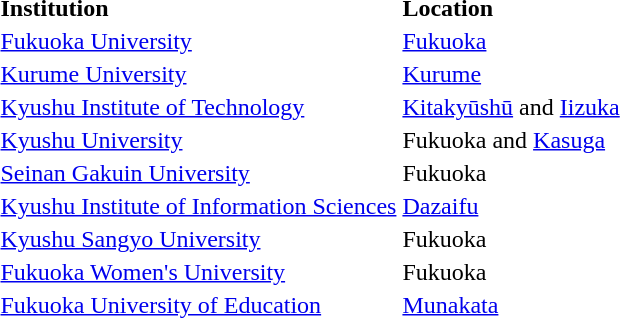<table>
<tr>
<td><strong>Institution</strong></td>
<td><strong>Location</strong></td>
</tr>
<tr>
<td><a href='#'>Fukuoka University</a></td>
<td><a href='#'>Fukuoka</a></td>
</tr>
<tr>
<td><a href='#'>Kurume University</a></td>
<td><a href='#'>Kurume</a></td>
</tr>
<tr>
<td><a href='#'>Kyushu Institute of Technology</a></td>
<td><a href='#'>Kitakyūshū</a> and <a href='#'>Iizuka</a></td>
</tr>
<tr>
<td><a href='#'>Kyushu University</a></td>
<td>Fukuoka and <a href='#'>Kasuga</a></td>
</tr>
<tr>
<td><a href='#'>Seinan Gakuin University</a></td>
<td>Fukuoka</td>
</tr>
<tr>
<td><a href='#'>Kyushu Institute of Information Sciences</a></td>
<td><a href='#'>Dazaifu</a></td>
</tr>
<tr>
<td><a href='#'>Kyushu Sangyo University</a></td>
<td>Fukuoka</td>
</tr>
<tr>
<td><a href='#'>Fukuoka Women's University</a></td>
<td>Fukuoka</td>
</tr>
<tr>
<td><a href='#'>Fukuoka University of Education</a></td>
<td><a href='#'>Munakata</a></td>
</tr>
<tr>
</tr>
</table>
